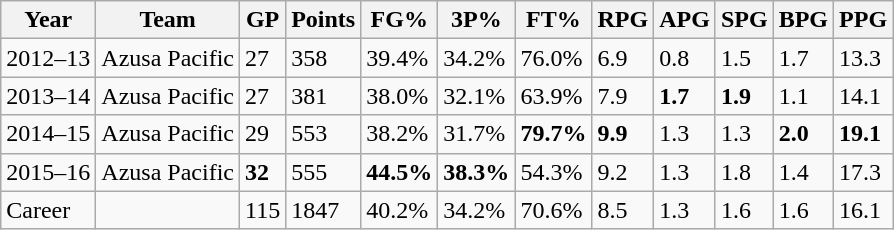<table class="wikitable">
<tr>
<th>Year</th>
<th>Team</th>
<th>GP</th>
<th>Points</th>
<th>FG%</th>
<th>3P%</th>
<th>FT%</th>
<th>RPG</th>
<th>APG</th>
<th>SPG</th>
<th>BPG</th>
<th>PPG</th>
</tr>
<tr>
<td>2012–13</td>
<td>Azusa Pacific</td>
<td>27</td>
<td>358</td>
<td>39.4%</td>
<td>34.2%</td>
<td>76.0%</td>
<td>6.9</td>
<td>0.8</td>
<td>1.5</td>
<td>1.7</td>
<td>13.3</td>
</tr>
<tr>
<td>2013–14</td>
<td>Azusa Pacific</td>
<td>27</td>
<td>381</td>
<td>38.0%</td>
<td>32.1%</td>
<td>63.9%</td>
<td>7.9</td>
<td><strong>1.7</strong></td>
<td><strong>1.9</strong></td>
<td>1.1</td>
<td>14.1</td>
</tr>
<tr>
<td>2014–15</td>
<td>Azusa Pacific</td>
<td>29</td>
<td>553</td>
<td>38.2%</td>
<td>31.7%</td>
<td><strong>79.7%</strong></td>
<td><strong>9.9</strong></td>
<td>1.3</td>
<td>1.3</td>
<td><strong>2.0</strong></td>
<td><strong>19.1</strong></td>
</tr>
<tr>
<td>2015–16</td>
<td>Azusa Pacific</td>
<td><strong>32</strong></td>
<td>555</td>
<td><strong>44.5%</strong></td>
<td><strong>38.3%</strong></td>
<td>54.3%</td>
<td>9.2</td>
<td>1.3</td>
<td>1.8</td>
<td>1.4</td>
<td>17.3</td>
</tr>
<tr>
<td>Career</td>
<td></td>
<td>115</td>
<td>1847</td>
<td>40.2%</td>
<td>34.2%</td>
<td>70.6%</td>
<td>8.5</td>
<td>1.3</td>
<td>1.6</td>
<td>1.6</td>
<td>16.1</td>
</tr>
</table>
